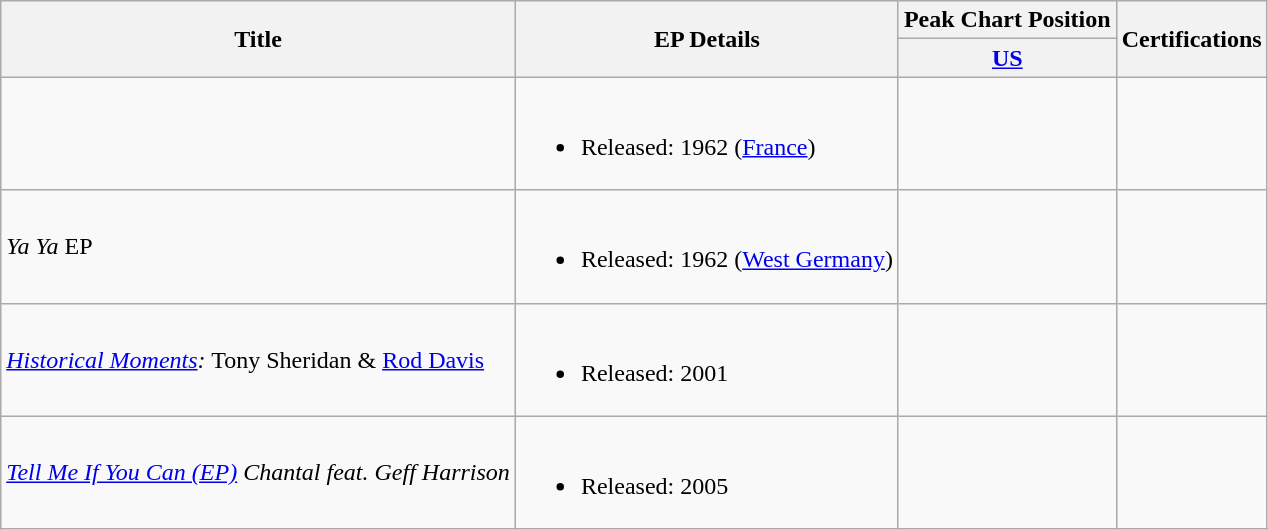<table class="wikitable sortable">
<tr>
<th rowspan="2">Title</th>
<th rowspan="2">EP Details</th>
<th>Peak Chart Position</th>
<th rowspan="2">Certifications</th>
</tr>
<tr>
<th><a href='#'>US</a></th>
</tr>
<tr>
<td><em></em></td>
<td><br><ul><li>Released: 1962 (<a href='#'>France</a>)</li></ul></td>
<td></td>
<td></td>
</tr>
<tr>
<td><em>Ya Ya</em> EP</td>
<td><br><ul><li>Released: 1962 (<a href='#'>West Germany</a>)</li></ul></td>
<td></td>
<td></td>
</tr>
<tr>
<td><em><a href='#'>Historical Moments</a>:</em> Tony Sheridan & <a href='#'>Rod Davis</a></td>
<td><br><ul><li>Released: 2001</li></ul></td>
<td></td>
<td></td>
</tr>
<tr>
<td><em><a href='#'>Tell Me If You Can (EP)</a> Chantal feat. Geff Harrison</em></td>
<td><br><ul><li>Released: 2005</li></ul></td>
<td></td>
<td></td>
</tr>
</table>
